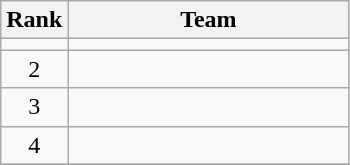<table class=wikitable style="text-align:center;">
<tr>
<th>Rank</th>
<th width=180>Team</th>
</tr>
<tr>
<td></td>
<td align=left></td>
</tr>
<tr>
<td>2</td>
<td align=left></td>
</tr>
<tr>
<td>3</td>
<td align=left></td>
</tr>
<tr>
<td>4</td>
<td align=left></td>
</tr>
<tr>
</tr>
</table>
